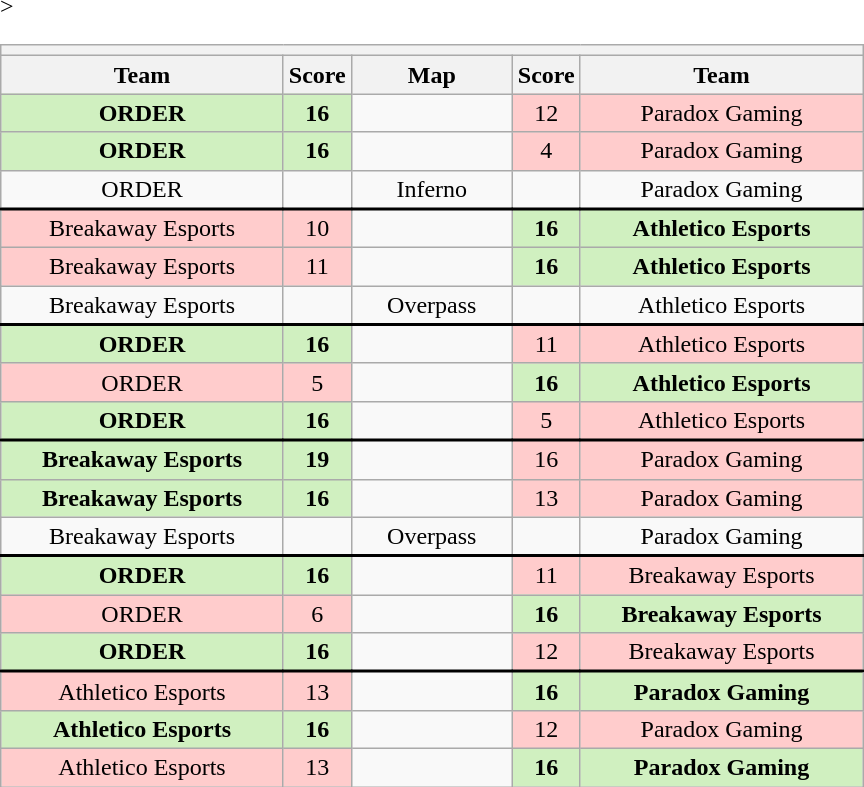<table class="wikitable" style="text-align: center">
<tr>
<th colspan=5></th>
</tr>
<tr <noinclude>>
<th width="181px">Team</th>
<th width="20px">Score</th>
<th width="100px">Map</th>
<th width="20px">Score</th>
<th width="181px">Team</noinclude></th>
</tr>
<tr>
<td style="background: #D0F0C0;"><strong>ORDER</strong></td>
<td style="background: #D0F0C0;"><strong>16</strong></td>
<td></td>
<td style="background: #FFCCCC;">12</td>
<td style="background: #FFCCCC;">Paradox Gaming</td>
</tr>
<tr>
<td style="background: #D0F0C0;"><strong>ORDER</strong></td>
<td style="background: #D0F0C0;"><strong>16</strong></td>
<td></td>
<td style="background: #FFCCCC;">4</td>
<td style="background: #FFCCCC;">Paradox Gaming</td>
</tr>
<tr style="text-align:center;border-width:0 0 2px 0; border-style:solid;border-color:black;">
<td>ORDER</td>
<td></td>
<td>Inferno</td>
<td></td>
<td>Paradox Gaming</td>
</tr>
<tr>
<td style="background: #FFCCCC;">Breakaway Esports</td>
<td style="background: #FFCCCC;">10</td>
<td></td>
<td style="background: #D0F0C0;"><strong>16</strong></td>
<td style="background: #D0F0C0;"><strong>Athletico Esports</strong></td>
</tr>
<tr>
<td style="background: #FFCCCC;">Breakaway Esports</td>
<td style="background: #FFCCCC;">11</td>
<td></td>
<td style="background: #D0F0C0;"><strong>16</strong></td>
<td style="background: #D0F0C0;"><strong>Athletico Esports</strong></td>
</tr>
<tr style="text-align:center;border-width:0 0 2px 0; border-style:solid;border-color:black;">
<td>Breakaway Esports</td>
<td></td>
<td>Overpass</td>
<td></td>
<td>Athletico Esports</td>
</tr>
<tr>
<td style="background: #D0F0C0;"><strong>ORDER</strong></td>
<td style="background: #D0F0C0;"><strong>16</strong></td>
<td></td>
<td style="background: #FFCCCC;">11</td>
<td style="background: #FFCCCC;">Athletico Esports</td>
</tr>
<tr>
<td style="background: #FFCCCC;">ORDER</td>
<td style="background: #FFCCCC;">5</td>
<td></td>
<td style="background: #D0F0C0;"><strong>16</strong></td>
<td style="background: #D0F0C0;"><strong>Athletico Esports</strong></td>
</tr>
<tr style="text-align:center;border-width:0 0 2px 0; border-style:solid;border-color:black;">
<td style="background: #D0F0C0;"><strong>ORDER</strong></td>
<td style="background: #D0F0C0;"><strong>16</strong></td>
<td></td>
<td style="background: #FFCCCC;">5</td>
<td style="background: #FFCCCC;">Athletico Esports</td>
</tr>
<tr>
<td style="background: #D0F0C0;"><strong>Breakaway Esports</strong></td>
<td style="background: #D0F0C0;"><strong>19</strong></td>
<td></td>
<td style="background: #FFCCCC;">16</td>
<td style="background: #FFCCCC;">Paradox Gaming</td>
</tr>
<tr>
<td style="background: #D0F0C0;"><strong>Breakaway Esports</strong></td>
<td style="background: #D0F0C0;"><strong>16</strong></td>
<td></td>
<td style="background: #FFCCCC;">13</td>
<td style="background: #FFCCCC;">Paradox Gaming</td>
</tr>
<tr style="text-align:center;border-width:0 0 2px 0; border-style:solid;border-color:black;">
<td>Breakaway Esports</td>
<td></td>
<td>Overpass</td>
<td></td>
<td>Paradox Gaming</td>
</tr>
<tr>
<td style="background: #D0F0C0;"><strong>ORDER</strong></td>
<td style="background: #D0F0C0;"><strong>16</strong></td>
<td></td>
<td style="background: #FFCCCC;">11</td>
<td style="background: #FFCCCC;">Breakaway Esports</td>
</tr>
<tr>
<td style="background: #FFCCCC;">ORDER</td>
<td style="background: #FFCCCC;">6</td>
<td></td>
<td style="background: #D0F0C0;"><strong>16</strong></td>
<td style="background: #D0F0C0;"><strong>Breakaway Esports</strong></td>
</tr>
<tr style="text-align:center;border-width:0 0 2px 0; border-style:solid;border-color:black;">
<td style="background: #D0F0C0;"><strong>ORDER</strong></td>
<td style="background: #D0F0C0;"><strong>16</strong></td>
<td></td>
<td style="background: #FFCCCC;">12</td>
<td style="background: #FFCCCC;">Breakaway Esports</td>
</tr>
<tr>
<td style="background: #FFCCCC;">Athletico Esports</td>
<td style="background: #FFCCCC;">13</td>
<td></td>
<td style="background: #D0F0C0;"><strong>16</strong></td>
<td style="background: #D0F0C0;"><strong>Paradox Gaming</strong></td>
</tr>
<tr>
<td style="background: #D0F0C0;"><strong>Athletico Esports</strong></td>
<td style="background: #D0F0C0;"><strong>16</strong></td>
<td></td>
<td style="background: #FFCCCC;">12</td>
<td style="background: #FFCCCC;">Paradox Gaming</td>
</tr>
<tr>
<td style="background: #FFCCCC;">Athletico Esports</td>
<td style="background: #FFCCCC;">13</td>
<td></td>
<td style="background: #D0F0C0;"><strong>16</strong></td>
<td style="background: #D0F0C0;"><strong>Paradox Gaming</strong></td>
</tr>
</table>
